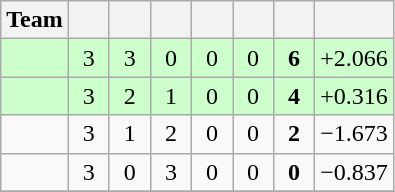<table class="wikitable" style="text-align:center">
<tr>
<th>Team</th>
<th style="width:20px;"></th>
<th style="width:20px;"></th>
<th style="width:20px;"></th>
<th style="width:20px;"></th>
<th style="width:20px;"></th>
<th style="width:20px;"></th>
<th style="width:45px;"></th>
</tr>
<tr style="background:#cfc;">
<td style="text-align:left"></td>
<td>3</td>
<td>3</td>
<td>0</td>
<td>0</td>
<td>0</td>
<td><strong>6</strong></td>
<td>+2.066</td>
</tr>
<tr style="background:#cfc;">
<td style="text-align:left"></td>
<td>3</td>
<td>2</td>
<td>1</td>
<td>0</td>
<td>0</td>
<td><strong>4</strong></td>
<td>+0.316</td>
</tr>
<tr>
<td style="text-align:left"></td>
<td>3</td>
<td>1</td>
<td>2</td>
<td>0</td>
<td>0</td>
<td><strong>2</strong></td>
<td>−1.673</td>
</tr>
<tr>
<td style="text-align:left"></td>
<td>3</td>
<td>0</td>
<td>3</td>
<td>0</td>
<td>0</td>
<td><strong>0</strong></td>
<td>−0.837</td>
</tr>
<tr>
</tr>
</table>
